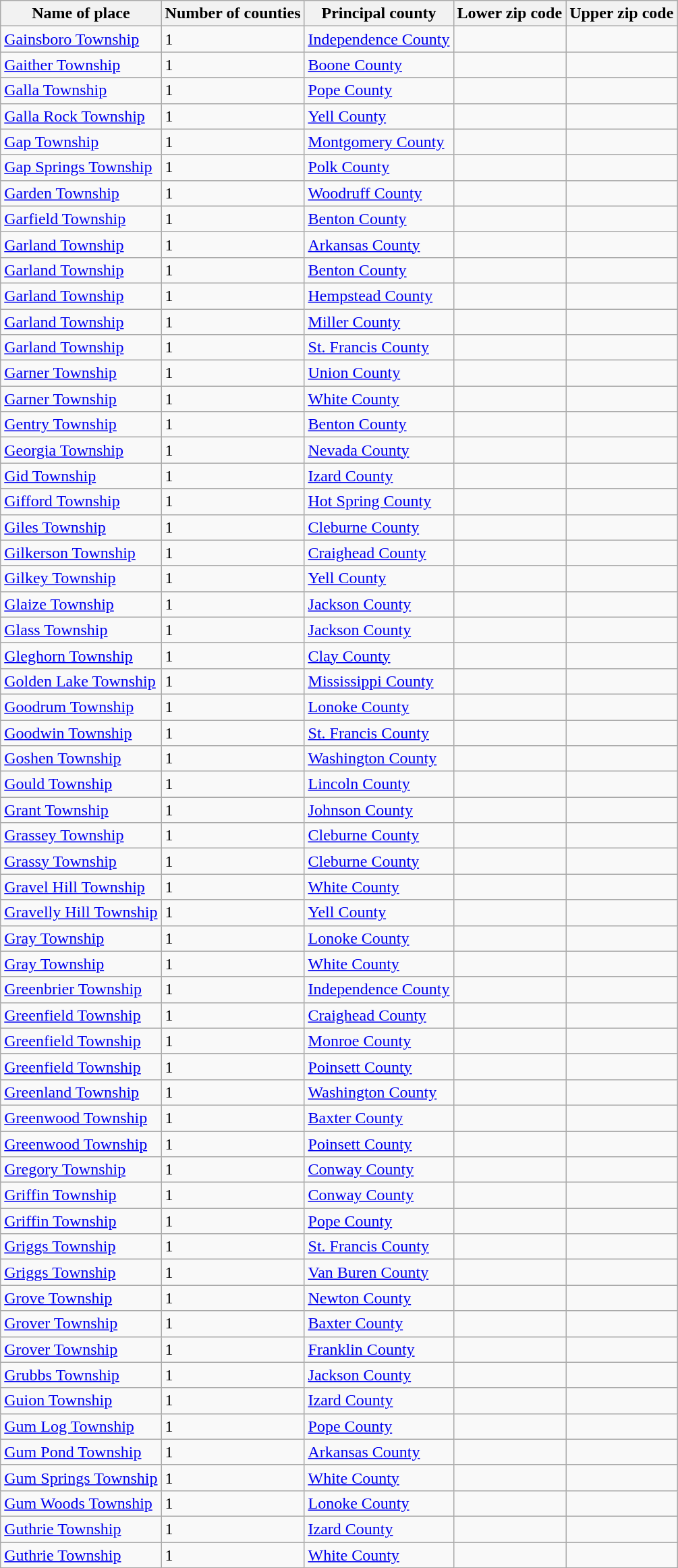<table class="wikitable">
<tr>
<th>Name of place</th>
<th>Number of counties</th>
<th>Principal county</th>
<th>Lower zip code</th>
<th>Upper zip code</th>
</tr>
<tr>
<td><a href='#'>Gainsboro Township</a></td>
<td>1</td>
<td><a href='#'>Independence County</a></td>
<td> </td>
<td> </td>
</tr>
<tr>
<td><a href='#'>Gaither Township</a></td>
<td>1</td>
<td><a href='#'>Boone County</a></td>
<td> </td>
<td> </td>
</tr>
<tr>
<td><a href='#'>Galla Township</a></td>
<td>1</td>
<td><a href='#'>Pope County</a></td>
<td> </td>
<td> </td>
</tr>
<tr>
<td><a href='#'>Galla Rock Township</a></td>
<td>1</td>
<td><a href='#'>Yell County</a></td>
<td> </td>
<td> </td>
</tr>
<tr>
<td><a href='#'>Gap Township</a></td>
<td>1</td>
<td><a href='#'>Montgomery County</a></td>
<td> </td>
<td> </td>
</tr>
<tr>
<td><a href='#'>Gap Springs Township</a></td>
<td>1</td>
<td><a href='#'>Polk County</a></td>
<td> </td>
<td> </td>
</tr>
<tr>
<td><a href='#'>Garden Township</a></td>
<td>1</td>
<td><a href='#'>Woodruff County</a></td>
<td> </td>
<td> </td>
</tr>
<tr>
<td><a href='#'>Garfield Township</a></td>
<td>1</td>
<td><a href='#'>Benton County</a></td>
<td> </td>
<td> </td>
</tr>
<tr>
<td><a href='#'>Garland Township</a></td>
<td>1</td>
<td><a href='#'>Arkansas County</a></td>
<td> </td>
<td> </td>
</tr>
<tr>
<td><a href='#'>Garland Township</a></td>
<td>1</td>
<td><a href='#'>Benton County</a></td>
<td> </td>
<td> </td>
</tr>
<tr>
<td><a href='#'>Garland Township</a></td>
<td>1</td>
<td><a href='#'>Hempstead County</a></td>
<td> </td>
<td> </td>
</tr>
<tr>
<td><a href='#'>Garland Township</a></td>
<td>1</td>
<td><a href='#'>Miller County</a></td>
<td> </td>
<td> </td>
</tr>
<tr>
<td><a href='#'>Garland Township</a></td>
<td>1</td>
<td><a href='#'>St. Francis County</a></td>
<td> </td>
<td> </td>
</tr>
<tr>
<td><a href='#'>Garner Township</a></td>
<td>1</td>
<td><a href='#'>Union County</a></td>
<td> </td>
<td> </td>
</tr>
<tr>
<td><a href='#'>Garner Township</a></td>
<td>1</td>
<td><a href='#'>White County</a></td>
<td> </td>
<td> </td>
</tr>
<tr>
<td><a href='#'>Gentry Township</a></td>
<td>1</td>
<td><a href='#'>Benton County</a></td>
<td> </td>
<td> </td>
</tr>
<tr>
<td><a href='#'>Georgia Township</a></td>
<td>1</td>
<td><a href='#'>Nevada County</a></td>
<td> </td>
<td> </td>
</tr>
<tr>
<td><a href='#'>Gid Township</a></td>
<td>1</td>
<td><a href='#'>Izard County</a></td>
<td> </td>
<td> </td>
</tr>
<tr>
<td><a href='#'>Gifford Township</a></td>
<td>1</td>
<td><a href='#'>Hot Spring County</a></td>
<td> </td>
<td> </td>
</tr>
<tr>
<td><a href='#'>Giles Township</a></td>
<td>1</td>
<td><a href='#'>Cleburne County</a></td>
<td> </td>
<td> </td>
</tr>
<tr>
<td><a href='#'>Gilkerson Township</a></td>
<td>1</td>
<td><a href='#'>Craighead County</a></td>
<td> </td>
<td> </td>
</tr>
<tr>
<td><a href='#'>Gilkey Township</a></td>
<td>1</td>
<td><a href='#'>Yell County</a></td>
<td> </td>
<td> </td>
</tr>
<tr>
<td><a href='#'>Glaize Township</a></td>
<td>1</td>
<td><a href='#'>Jackson County</a></td>
<td> </td>
<td> </td>
</tr>
<tr>
<td><a href='#'>Glass Township</a></td>
<td>1</td>
<td><a href='#'>Jackson County</a></td>
<td> </td>
<td> </td>
</tr>
<tr>
<td><a href='#'>Gleghorn Township</a></td>
<td>1</td>
<td><a href='#'>Clay County</a></td>
<td> </td>
<td> </td>
</tr>
<tr>
<td><a href='#'>Golden Lake Township</a></td>
<td>1</td>
<td><a href='#'>Mississippi County</a></td>
<td> </td>
<td> </td>
</tr>
<tr>
<td><a href='#'>Goodrum Township</a></td>
<td>1</td>
<td><a href='#'>Lonoke County</a></td>
<td> </td>
<td> </td>
</tr>
<tr>
<td><a href='#'>Goodwin Township</a></td>
<td>1</td>
<td><a href='#'>St. Francis County</a></td>
<td> </td>
<td> </td>
</tr>
<tr>
<td><a href='#'>Goshen Township</a></td>
<td>1</td>
<td><a href='#'>Washington County</a></td>
<td> </td>
<td> </td>
</tr>
<tr>
<td><a href='#'>Gould Township</a></td>
<td>1</td>
<td><a href='#'>Lincoln County</a></td>
<td> </td>
<td> </td>
</tr>
<tr>
<td><a href='#'>Grant Township</a></td>
<td>1</td>
<td><a href='#'>Johnson County</a></td>
<td> </td>
<td> </td>
</tr>
<tr>
<td><a href='#'>Grassey Township</a></td>
<td>1</td>
<td><a href='#'>Cleburne County</a></td>
<td> </td>
<td> </td>
</tr>
<tr>
<td><a href='#'>Grassy Township</a></td>
<td>1</td>
<td><a href='#'>Cleburne County</a></td>
<td> </td>
<td> </td>
</tr>
<tr>
<td><a href='#'>Gravel Hill Township</a></td>
<td>1</td>
<td><a href='#'>White County</a></td>
<td> </td>
<td> </td>
</tr>
<tr>
<td><a href='#'>Gravelly Hill Township</a></td>
<td>1</td>
<td><a href='#'>Yell County</a></td>
<td> </td>
<td> </td>
</tr>
<tr>
<td><a href='#'>Gray Township</a></td>
<td>1</td>
<td><a href='#'>Lonoke County</a></td>
<td> </td>
<td> </td>
</tr>
<tr>
<td><a href='#'>Gray Township</a></td>
<td>1</td>
<td><a href='#'>White County</a></td>
<td> </td>
<td> </td>
</tr>
<tr>
<td><a href='#'>Greenbrier Township</a></td>
<td>1</td>
<td><a href='#'>Independence County</a></td>
<td> </td>
<td> </td>
</tr>
<tr>
<td><a href='#'>Greenfield Township</a></td>
<td>1</td>
<td><a href='#'>Craighead County</a></td>
<td> </td>
<td> </td>
</tr>
<tr>
<td><a href='#'>Greenfield Township</a></td>
<td>1</td>
<td><a href='#'>Monroe County</a></td>
<td> </td>
<td> </td>
</tr>
<tr>
<td><a href='#'>Greenfield Township</a></td>
<td>1</td>
<td><a href='#'>Poinsett County</a></td>
<td> </td>
<td> </td>
</tr>
<tr>
<td><a href='#'>Greenland Township</a></td>
<td>1</td>
<td><a href='#'>Washington County</a></td>
<td> </td>
<td> </td>
</tr>
<tr>
<td><a href='#'>Greenwood Township</a></td>
<td>1</td>
<td><a href='#'>Baxter County</a></td>
<td> </td>
<td> </td>
</tr>
<tr>
<td><a href='#'>Greenwood Township</a></td>
<td>1</td>
<td><a href='#'>Poinsett County</a></td>
<td> </td>
<td> </td>
</tr>
<tr>
<td><a href='#'>Gregory Township</a></td>
<td>1</td>
<td><a href='#'>Conway County</a></td>
<td> </td>
<td> </td>
</tr>
<tr>
<td><a href='#'>Griffin Township</a></td>
<td>1</td>
<td><a href='#'>Conway County</a></td>
<td> </td>
<td> </td>
</tr>
<tr>
<td><a href='#'>Griffin Township</a></td>
<td>1</td>
<td><a href='#'>Pope County</a></td>
<td> </td>
<td> </td>
</tr>
<tr>
<td><a href='#'>Griggs Township</a></td>
<td>1</td>
<td><a href='#'>St. Francis County</a></td>
<td> </td>
<td> </td>
</tr>
<tr>
<td><a href='#'>Griggs Township</a></td>
<td>1</td>
<td><a href='#'>Van Buren County</a></td>
<td> </td>
<td> </td>
</tr>
<tr>
<td><a href='#'>Grove Township</a></td>
<td>1</td>
<td><a href='#'>Newton County</a></td>
<td> </td>
<td> </td>
</tr>
<tr>
<td><a href='#'>Grover Township</a></td>
<td>1</td>
<td><a href='#'>Baxter County</a></td>
<td> </td>
<td> </td>
</tr>
<tr>
<td><a href='#'>Grover Township</a></td>
<td>1</td>
<td><a href='#'>Franklin County</a></td>
<td> </td>
<td> </td>
</tr>
<tr>
<td><a href='#'>Grubbs Township</a></td>
<td>1</td>
<td><a href='#'>Jackson County</a></td>
<td> </td>
<td> </td>
</tr>
<tr>
<td><a href='#'>Guion Township</a></td>
<td>1</td>
<td><a href='#'>Izard County</a></td>
<td> </td>
<td> </td>
</tr>
<tr>
<td><a href='#'>Gum Log Township</a></td>
<td>1</td>
<td><a href='#'>Pope County</a></td>
<td> </td>
<td> </td>
</tr>
<tr>
<td><a href='#'>Gum Pond Township</a></td>
<td>1</td>
<td><a href='#'>Arkansas County</a></td>
<td> </td>
<td> </td>
</tr>
<tr>
<td><a href='#'>Gum Springs Township</a></td>
<td>1</td>
<td><a href='#'>White County</a></td>
<td> </td>
<td> </td>
</tr>
<tr>
<td><a href='#'>Gum Woods Township</a></td>
<td>1</td>
<td><a href='#'>Lonoke County</a></td>
<td> </td>
<td> </td>
</tr>
<tr>
<td><a href='#'>Guthrie Township</a></td>
<td>1</td>
<td><a href='#'>Izard County</a></td>
<td> </td>
<td> </td>
</tr>
<tr>
<td><a href='#'>Guthrie Township</a></td>
<td>1</td>
<td><a href='#'>White County</a></td>
<td> </td>
<td> </td>
</tr>
</table>
